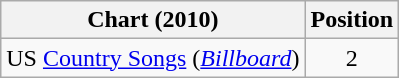<table class="wikitable sortable">
<tr>
<th scope="col">Chart (2010)</th>
<th scope="col">Position</th>
</tr>
<tr>
<td>US <a href='#'>Country Songs</a> (<em><a href='#'>Billboard</a></em>)</td>
<td align="center">2</td>
</tr>
</table>
